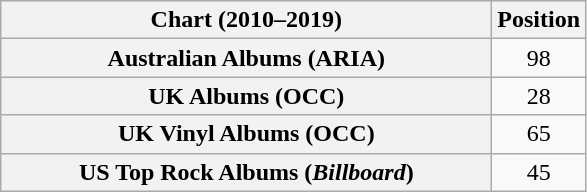<table class="wikitable sortable plainrowheaders" style="text-align:center">
<tr>
<th scope="col" style="width:20em;">Chart (2010–2019)</th>
<th scope="col">Position</th>
</tr>
<tr>
<th scope="row">Australian Albums (ARIA)</th>
<td>98</td>
</tr>
<tr>
<th scope="row">UK Albums (OCC)</th>
<td>28</td>
</tr>
<tr>
<th scope="row">UK Vinyl Albums (OCC)</th>
<td>65</td>
</tr>
<tr>
<th scope="row">US Top Rock Albums (<em>Billboard</em>)</th>
<td>45</td>
</tr>
</table>
